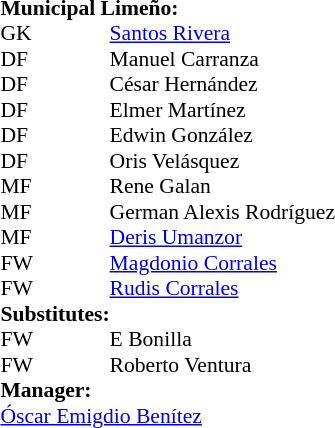<table style="font-size: 90%" cellspacing="0" cellpadding="0" align=right>
<tr>
<td colspan="4"><strong>Municipal Limeño:</strong></td>
</tr>
<tr>
<th width="25"></th>
<th width="25"></th>
</tr>
<tr>
<td>GK</td>
<td></td>
<td> <a href='#'>Santos Rivera</a></td>
</tr>
<tr>
<td>DF</td>
<td></td>
<td> Manuel Carranza</td>
</tr>
<tr>
<td>DF</td>
<td></td>
<td> César Hernández</td>
</tr>
<tr>
<td>DF</td>
<td></td>
<td>  Elmer Martínez</td>
</tr>
<tr>
<td>DF</td>
<td></td>
<td>  Edwin González</td>
</tr>
<tr>
<td>DF</td>
<td></td>
<td>  Oris Velásquez  </td>
</tr>
<tr>
<td>MF</td>
<td></td>
<td>  Rene Galan</td>
</tr>
<tr>
<td>MF</td>
<td></td>
<td>  German Alexis Rodríguez</td>
</tr>
<tr>
<td>MF</td>
<td></td>
<td>  <a href='#'>Deris Umanzor</a></td>
</tr>
<tr>
<td>FW</td>
<td></td>
<td>  <a href='#'>Magdonio Corrales</a></td>
</tr>
<tr>
<td>FW</td>
<td></td>
<td>  <a href='#'>Rudis Corrales</a></td>
<td></td>
<td></td>
</tr>
<tr>
<td colspan=2><strong>Substitutes:</strong></td>
</tr>
<tr>
<td>FW</td>
<td></td>
<td> E Bonilla</td>
<td></td>
<td></td>
</tr>
<tr>
<td>FW</td>
<td></td>
<td>  Roberto Ventura</td>
<td></td>
<td></td>
</tr>
<tr>
<td colspan=3><strong>Manager:</strong></td>
</tr>
<tr>
<td colspan=4> <a href='#'>Óscar Emigdio Benítez</a></td>
</tr>
</table>
